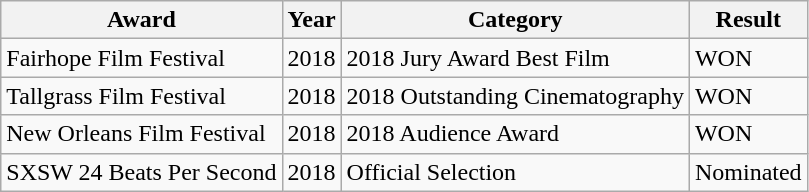<table class="wikitable sortable">
<tr>
<th>Award</th>
<th>Year</th>
<th>Category</th>
<th>Result</th>
</tr>
<tr>
<td>Fairhope Film Festival</td>
<td>2018</td>
<td>2018 Jury Award Best Film</td>
<td>WON</td>
</tr>
<tr>
<td>Tallgrass Film Festival</td>
<td>2018</td>
<td>2018 Outstanding Cinematography</td>
<td>WON</td>
</tr>
<tr>
<td>New Orleans Film Festival</td>
<td>2018</td>
<td>2018 Audience Award</td>
<td>WON</td>
</tr>
<tr>
<td>SXSW 24 Beats Per Second</td>
<td>2018</td>
<td>Official Selection</td>
<td>Nominated</td>
</tr>
</table>
